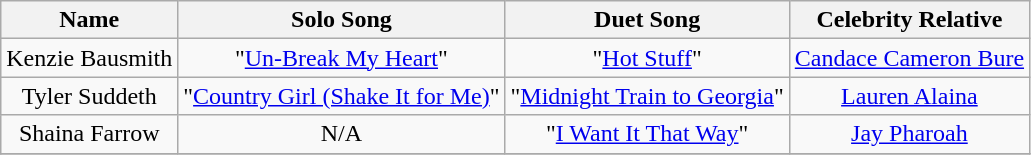<table class="wikitable" style="text-align:center;">
<tr>
<th>Name<br></th>
<th>Solo Song<br></th>
<th>Duet Song<br></th>
<th>Celebrity Relative<br></th>
</tr>
<tr>
<td>Kenzie Bausmith</td>
<td>"<a href='#'>Un-Break My Heart</a>"<br></td>
<td>"<a href='#'>Hot Stuff</a>"<br></td>
<td><a href='#'>Candace Cameron Bure</a><br></td>
</tr>
<tr>
<td>Tyler Suddeth</td>
<td>"<a href='#'>Country Girl (Shake It for Me)</a>"<br></td>
<td>"<a href='#'>Midnight Train to Georgia</a>"<br></td>
<td><a href='#'>Lauren Alaina</a><br></td>
</tr>
<tr>
<td>Shaina Farrow</td>
<td>N/A</td>
<td>"<a href='#'>I Want It That Way</a>"<br></td>
<td><a href='#'>Jay Pharoah</a><br></td>
</tr>
<tr>
</tr>
</table>
